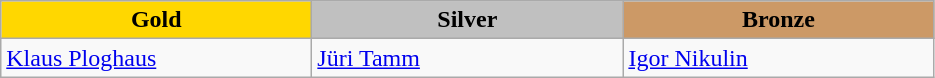<table class="wikitable" style="text-align:left">
<tr align="center">
<td width=200 bgcolor=gold><strong>Gold</strong></td>
<td width=200 bgcolor=silver><strong>Silver</strong></td>
<td width=200 bgcolor=CC9966><strong>Bronze</strong></td>
</tr>
<tr>
<td><a href='#'>Klaus Ploghaus</a><br><em></em></td>
<td><a href='#'>Jüri Tamm</a><br><em></em></td>
<td><a href='#'>Igor Nikulin</a><br><em></em></td>
</tr>
</table>
